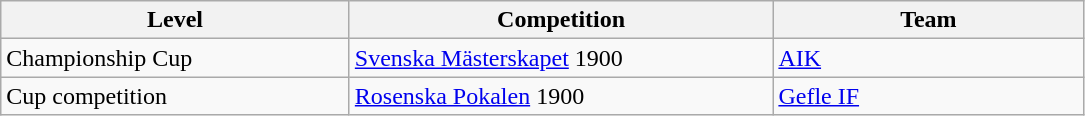<table class="wikitable" style="text-align: left;">
<tr>
<th style="width: 225px;">Level</th>
<th style="width: 275px;">Competition</th>
<th style="width: 200px;">Team</th>
</tr>
<tr>
<td>Championship Cup</td>
<td><a href='#'>Svenska Mästerskapet</a> 1900</td>
<td><a href='#'>AIK</a></td>
</tr>
<tr>
<td>Cup competition</td>
<td><a href='#'>Rosenska Pokalen</a> 1900</td>
<td><a href='#'>Gefle IF</a></td>
</tr>
</table>
